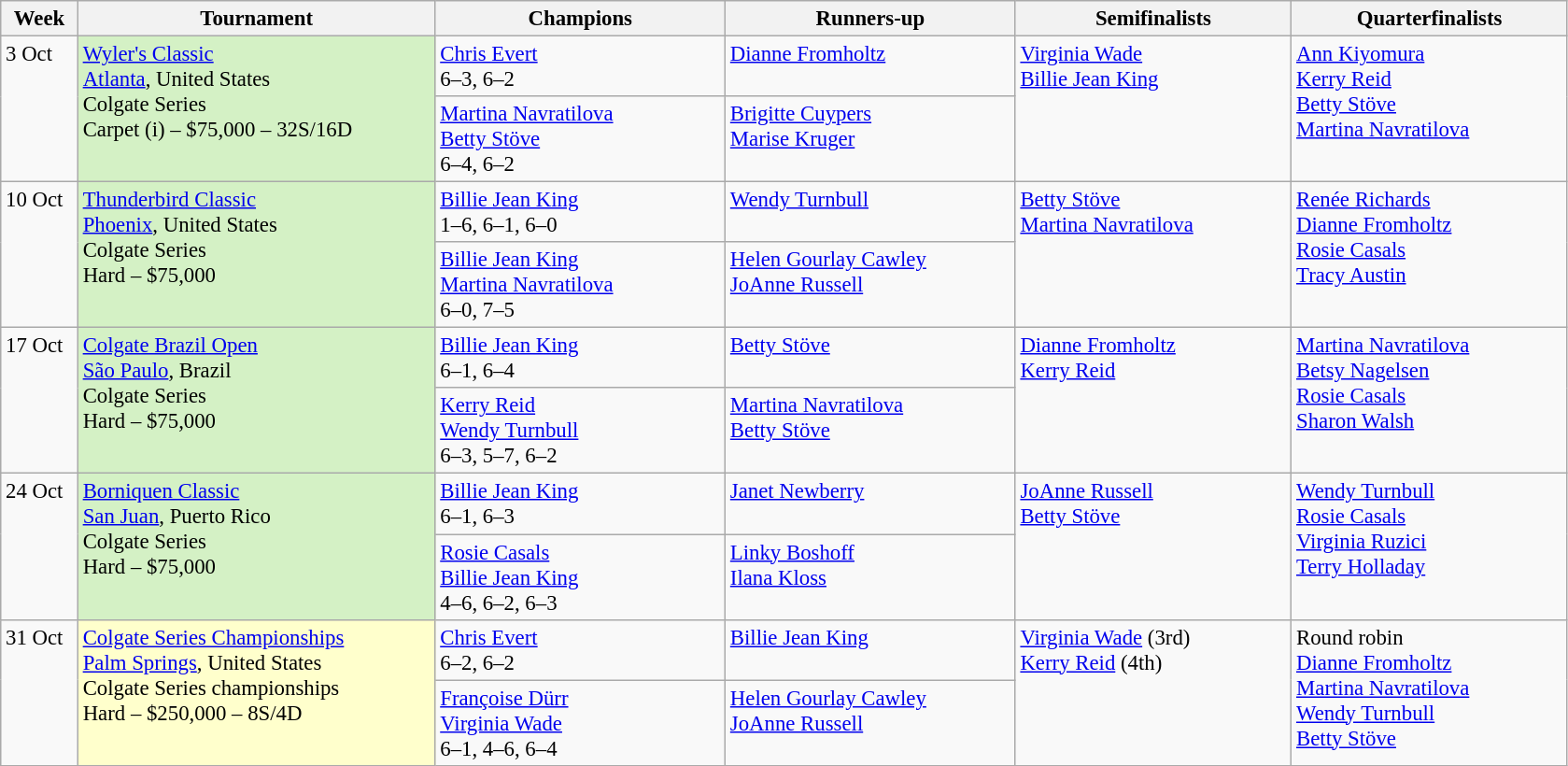<table class=wikitable style=font-size:95%>
<tr>
<th style="width:48px;">Week</th>
<th style="width:248px;">Tournament</th>
<th style="width:200px;">Champions</th>
<th style="width:200px;">Runners-up</th>
<th style="width:190px;">Semifinalists</th>
<th style="width:190px;">Quarterfinalists</th>
</tr>
<tr valign=top>
<td rowspan=2>3 Oct</td>
<td style="background:#D4F1C5;" rowspan="2"><a href='#'>Wyler's Classic</a><br> <a href='#'>Atlanta</a>, United States<br>Colgate Series<br>Carpet (i) – $75,000 – 32S/16D</td>
<td> <a href='#'>Chris Evert</a><br>6–3, 6–2</td>
<td> <a href='#'>Dianne Fromholtz</a></td>
<td rowspan=2> <a href='#'>Virginia Wade</a><br> <a href='#'>Billie Jean King</a></td>
<td rowspan=2> <a href='#'>Ann Kiyomura</a><br>  <a href='#'>Kerry Reid</a><br> <a href='#'>Betty Stöve</a><br> <a href='#'>Martina Navratilova</a></td>
</tr>
<tr valign=top>
<td> <a href='#'>Martina Navratilova</a><br>  <a href='#'>Betty Stöve</a><br>6–4, 6–2</td>
<td> <a href='#'>Brigitte Cuypers</a><br>  <a href='#'>Marise Kruger</a></td>
</tr>
<tr valign=top>
<td rowspan=2>10 Oct</td>
<td style="background:#D4F1C5;" rowspan="2"><a href='#'>Thunderbird Classic</a><br> <a href='#'>Phoenix</a>, United States<br>Colgate Series<br>Hard – $75,000</td>
<td> <a href='#'>Billie Jean King</a><br>1–6, 6–1, 6–0</td>
<td> <a href='#'>Wendy Turnbull</a></td>
<td rowspan=2> <a href='#'>Betty Stöve</a> <br> <a href='#'>Martina Navratilova</a></td>
<td rowspan=2> <a href='#'>Renée Richards</a><br> <a href='#'>Dianne Fromholtz</a> <br> <a href='#'>Rosie Casals</a><br> <a href='#'>Tracy Austin</a></td>
</tr>
<tr valign=top>
<td> <a href='#'>Billie Jean King</a><br>  <a href='#'>Martina Navratilova</a><br> 6–0, 7–5</td>
<td> <a href='#'>Helen Gourlay Cawley</a> <br>  <a href='#'>JoAnne Russell</a></td>
</tr>
<tr valign=top>
<td rowspan=2>17 Oct</td>
<td style="background:#D4F1C5;" rowspan="2"><a href='#'>Colgate Brazil Open</a><br> <a href='#'>São Paulo</a>, Brazil<br>Colgate Series<br>Hard – $75,000</td>
<td> <a href='#'>Billie Jean King</a><br> 6–1, 6–4</td>
<td> <a href='#'>Betty Stöve</a></td>
<td rowspan=2> <a href='#'>Dianne Fromholtz</a><br> <a href='#'>Kerry Reid</a></td>
<td rowspan=2> <a href='#'>Martina Navratilova</a><br> <a href='#'>Betsy Nagelsen</a><br> <a href='#'>Rosie Casals</a><br> <a href='#'>Sharon Walsh</a></td>
</tr>
<tr valign=top>
<td> <a href='#'>Kerry Reid</a><br>  <a href='#'>Wendy Turnbull</a><br> 6–3, 5–7, 6–2</td>
<td> <a href='#'>Martina Navratilova</a><br>  <a href='#'>Betty Stöve</a></td>
</tr>
<tr valign=top>
<td rowspan=2>24 Oct</td>
<td style="background:#D4F1C5;" rowspan="2"><a href='#'>Borniquen Classic</a><br> <a href='#'>San Juan</a>, Puerto Rico<br>Colgate Series<br>Hard – $75,000</td>
<td> <a href='#'>Billie Jean King</a><br> 6–1, 6–3</td>
<td> <a href='#'>Janet Newberry</a></td>
<td rowspan=2> <a href='#'>JoAnne Russell</a><br> <a href='#'>Betty Stöve</a></td>
<td rowspan=2> <a href='#'>Wendy Turnbull</a><br> <a href='#'>Rosie Casals</a><br> <a href='#'>Virginia Ruzici</a><br> <a href='#'>Terry Holladay</a></td>
</tr>
<tr valign=top>
<td> <a href='#'>Rosie Casals</a><br>  <a href='#'>Billie Jean King</a><br> 4–6, 6–2, 6–3</td>
<td> <a href='#'>Linky Boshoff</a> <br>  <a href='#'>Ilana Kloss</a></td>
</tr>
<tr valign=top>
<td rowspan=2>31 Oct</td>
<td style="background:#FFC;" rowspan="3"><a href='#'>Colgate Series Championships</a><br> <a href='#'>Palm Springs</a>, United States<br>Colgate Series championships<br>Hard – $250,000 – 8S/4D</td>
<td> <a href='#'>Chris Evert</a><br>6–2, 6–2</td>
<td> <a href='#'>Billie Jean King</a></td>
<td rowspan=2> <a href='#'>Virginia Wade</a> (3rd) <br>  <a href='#'>Kerry Reid</a> (4th)</td>
<td rowspan=2>Round robin<br> <a href='#'>Dianne Fromholtz</a><br> <a href='#'>Martina Navratilova</a><br> <a href='#'>Wendy Turnbull</a><br> <a href='#'>Betty Stöve</a></td>
</tr>
<tr valign=top>
<td> <a href='#'>Françoise Dürr</a><br> <a href='#'>Virginia Wade</a><br>6–1, 4–6, 6–4</td>
<td> <a href='#'>Helen Gourlay Cawley</a> <br>  <a href='#'>JoAnne Russell</a></td>
</tr>
</table>
